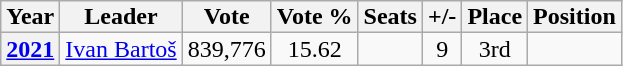<table class="wikitable" style="text-align:center;font-size:100%;line-height:14px;">
<tr>
<th>Year</th>
<th>Leader</th>
<th>Vote</th>
<th>Vote %</th>
<th>Seats</th>
<th>+/-</th>
<th>Place</th>
<th>Position</th>
</tr>
<tr>
<th><a href='#'>2021</a></th>
<td><a href='#'>Ivan Bartoš</a></td>
<td>839,776</td>
<td>15.62</td>
<td></td>
<td> 9</td>
<td>3rd</td>
<td></td>
</tr>
</table>
